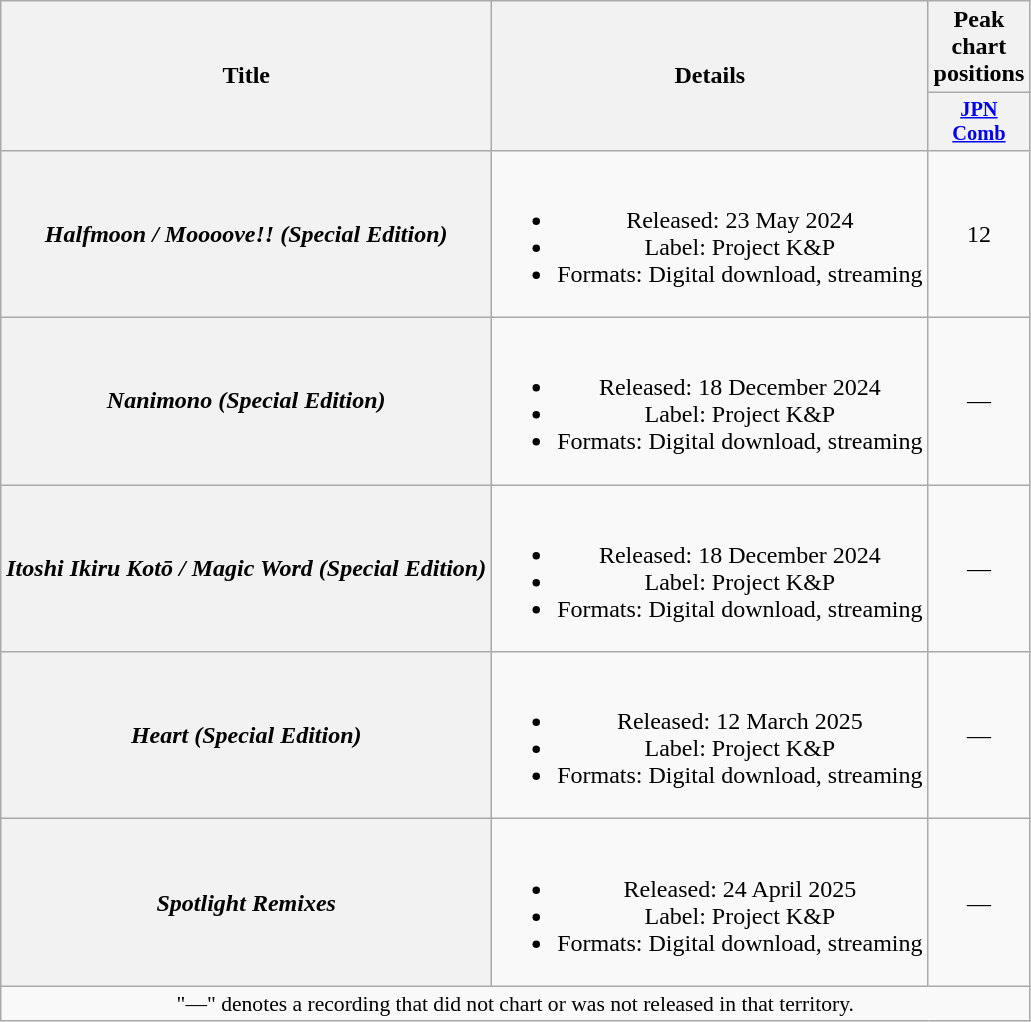<table class="wikitable plainrowheaders" style="text-align:center;">
<tr>
<th rowspan="2">Title</th>
<th rowspan="2">Details</th>
<th colspan="1">Peak chart positions</th>
</tr>
<tr>
<th scope="col" style="width:3em;font-size:85%;"><a href='#'>JPN<br>Comb</a><br></th>
</tr>
<tr>
<th scope="row"><em>Halfmoon / Moooove!&excl; (Special Edition)</em></th>
<td><br><ul><li>Released: 23 May 2024</li><li>Label: Project K&P</li><li>Formats: Digital download, streaming</li></ul></td>
<td>12</td>
</tr>
<tr>
<th scope="row"><em>Nanimono (Special Edition)</em></th>
<td><br><ul><li>Released: 18 December 2024</li><li>Label: Project K&P</li><li>Formats: Digital download, streaming</li></ul></td>
<td>—</td>
</tr>
<tr>
<th scope="row"><em>Itoshi Ikiru Kotō / Magic Word (Special Edition)</em></th>
<td><br><ul><li>Released: 18 December 2024</li><li>Label: Project K&P</li><li>Formats: Digital download, streaming</li></ul></td>
<td>—</td>
</tr>
<tr>
<th scope="row"><em>Heart (Special Edition)</em></th>
<td><br><ul><li>Released: 12 March 2025</li><li>Label: Project K&P</li><li>Formats: Digital download, streaming</li></ul></td>
<td>—</td>
</tr>
<tr>
<th scope="row"><em>Spotlight Remixes</em></th>
<td><br><ul><li>Released: 24 April 2025</li><li>Label: Project K&P</li><li>Formats: Digital download, streaming</li></ul></td>
<td>—</td>
</tr>
<tr>
<td colspan="4" style="font-size:90%">"—" denotes a recording that did not chart or was not released in that territory.</td>
</tr>
</table>
